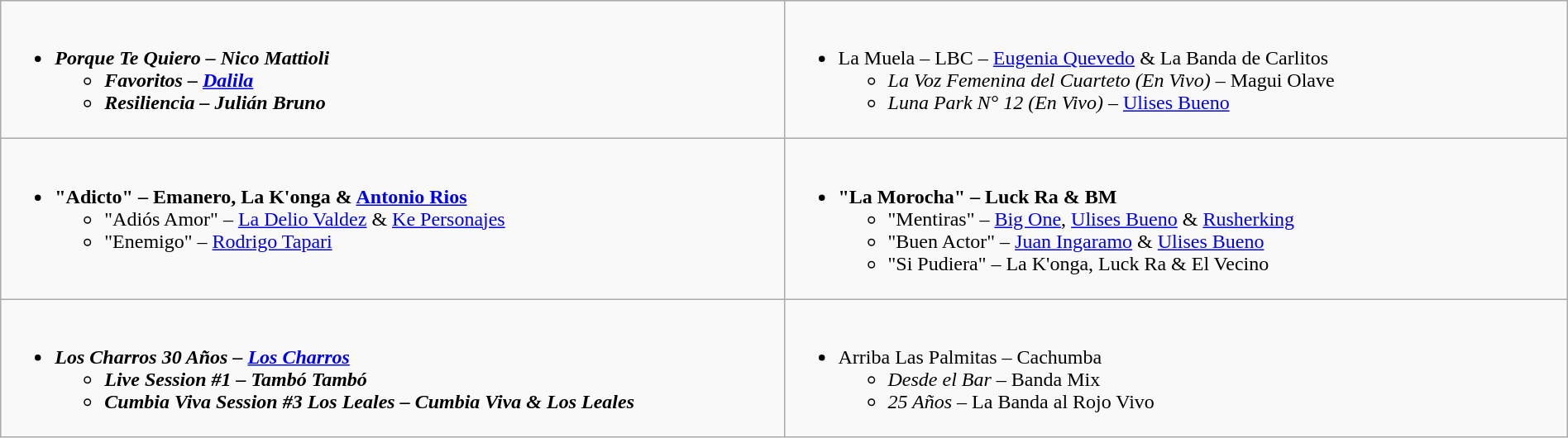<table class="wikitable" width="100%">
<tr>
<td style="vertical-align:top;" width="50%"><br><ul><li><strong><em>Porque Te Quiero<em> – Nico Mattioli<strong><ul><li></em>Favoritos<em> – <a href='#'>Dalila</a></li><li></em>Resiliencia<em> – Julián Bruno</li></ul></li></ul></td>
<td style="vertical-align:top;" width="50%"><br><ul><li></em></strong>La Muela – LBC</em> – <a href='#'>Eugenia Quevedo</a> & La Banda de Carlitos</strong><ul><li><em>La Voz Femenina del Cuarteto (En Vivo)</em> – Magui Olave</li><li><em>Luna Park N° 12 (En Vivo)</em> – <a href='#'>Ulises Bueno</a></li></ul></li></ul></td>
</tr>
<tr>
<td style="vertical-align:top;" width="50%"><br><ul><li><strong>"Adicto" – Emanero, La K'onga & <a href='#'>Antonio Rios</a></strong><ul><li>"Adiós Amor" – <a href='#'>La Delio Valdez</a> & <a href='#'>Ke Personajes</a></li><li>"Enemigo" – <a href='#'>Rodrigo Tapari</a></li></ul></li></ul></td>
<td style="vertical-align:top;" width="50%"><br><ul><li><strong>"La Morocha" – Luck Ra & BM</strong><ul><li>"Mentiras" – <a href='#'>Big One</a>, <a href='#'>Ulises Bueno</a> & <a href='#'>Rusherking</a></li><li>"Buen Actor" – <a href='#'>Juan Ingaramo</a> & <a href='#'>Ulises Bueno</a></li><li>"Si Pudiera" – La K'onga, Luck Ra & El Vecino</li></ul></li></ul></td>
</tr>
<tr>
<td style="vertical-align:top;" width="50%"><br><ul><li><strong><em>Los Charros 30 Años<em> – <a href='#'>Los Charros</a><strong><ul><li></em>Live Session #1<em> – Tambó Tambó</li><li></em>Cumbia Viva Session #3 Los Leales<em> – Cumbia Viva & Los Leales</li></ul></li></ul></td>
<td style="vertical-align:top;" width="50%"><br><ul><li></em></strong>Arriba Las Palmitas</em> – Cachumba</strong><ul><li><em>Desde el Bar</em> – Banda Mix</li><li><em>25 Años</em> – La Banda al Rojo Vivo</li></ul></li></ul></td>
</tr>
</table>
